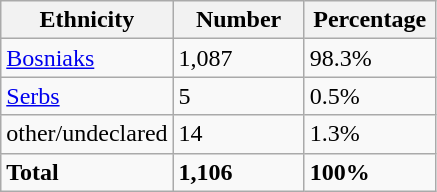<table class="wikitable">
<tr>
<th width="100px">Ethnicity</th>
<th width="80px">Number</th>
<th width="80px">Percentage</th>
</tr>
<tr>
<td><a href='#'>Bosniaks</a></td>
<td>1,087</td>
<td>98.3%</td>
</tr>
<tr>
<td><a href='#'>Serbs</a></td>
<td>5</td>
<td>0.5%</td>
</tr>
<tr>
<td>other/undeclared</td>
<td>14</td>
<td>1.3%</td>
</tr>
<tr>
<td><strong>Total</strong></td>
<td><strong>1,106</strong></td>
<td><strong>100%</strong></td>
</tr>
</table>
